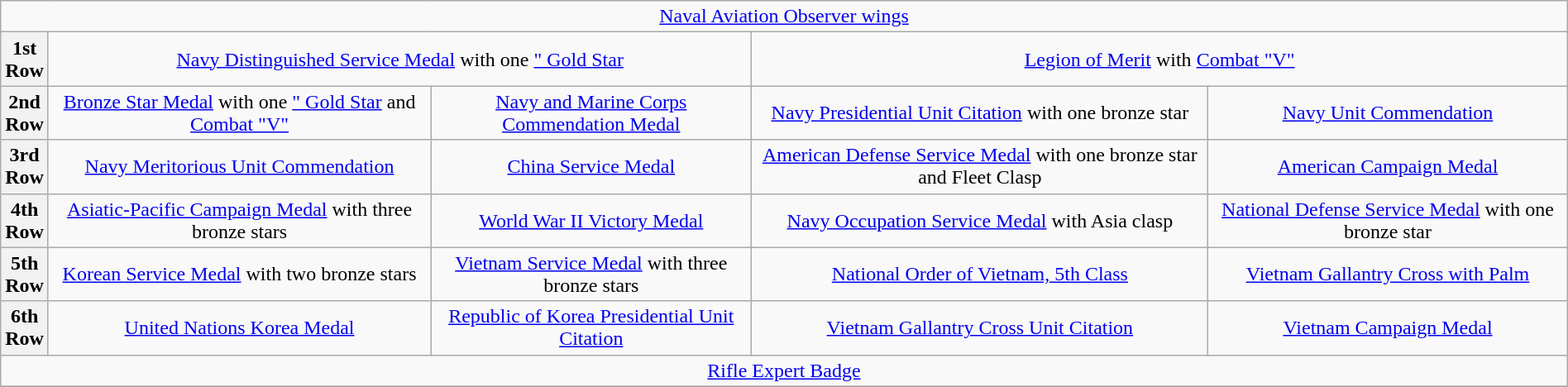<table class="wikitable" style="margin:1em auto; text-align:center;">
<tr>
<td colspan="14"><a href='#'>Naval Aviation Observer wings</a></td>
</tr>
<tr>
<th>1st<br>Row</th>
<td colspan="8"><a href='#'>Navy Distinguished Service Medal</a> with one <a href='#'>" Gold Star</a></td>
<td colspan="8"><a href='#'>Legion of Merit</a> with <a href='#'>Combat "V"</a></td>
</tr>
<tr>
<th>2nd<br>Row</th>
<td colspan="4"><a href='#'>Bronze Star Medal</a> with one <a href='#'>" Gold Star</a> and <a href='#'>Combat "V"</a></td>
<td colspan="4"><a href='#'>Navy and Marine Corps Commendation Medal</a></td>
<td colspan="4"><a href='#'>Navy Presidential Unit Citation</a> with one bronze star</td>
<td colspan="4"><a href='#'>Navy Unit Commendation</a></td>
</tr>
<tr>
<th>3rd<br>Row</th>
<td colspan="4"><a href='#'>Navy Meritorious Unit Commendation</a></td>
<td colspan="4"><a href='#'>China Service Medal</a></td>
<td colspan="4"><a href='#'>American Defense Service Medal</a> with one bronze star and Fleet Clasp</td>
<td colspan="4"><a href='#'>American Campaign Medal</a></td>
</tr>
<tr>
<th>4th<br>Row</th>
<td colspan="4"><a href='#'>Asiatic-Pacific Campaign Medal</a> with three bronze stars</td>
<td colspan="4"><a href='#'>World War II Victory Medal</a></td>
<td colspan="4"><a href='#'>Navy Occupation Service Medal</a> with Asia clasp</td>
<td colspan="4"><a href='#'>National Defense Service Medal</a> with one bronze star</td>
</tr>
<tr>
<th>5th<br>Row</th>
<td colspan="4"><a href='#'>Korean Service Medal</a> with two bronze stars</td>
<td colspan="4"><a href='#'>Vietnam Service Medal</a> with three bronze stars</td>
<td colspan="4"><a href='#'>National Order of Vietnam, 5th Class</a></td>
<td colspan="4"><a href='#'>Vietnam Gallantry Cross with Palm</a></td>
</tr>
<tr>
<th>6th<br>Row</th>
<td colspan="4"><a href='#'>United Nations Korea Medal</a></td>
<td colspan="4"><a href='#'>Republic of Korea Presidential Unit Citation</a></td>
<td colspan="4"><a href='#'>Vietnam Gallantry Cross Unit Citation</a></td>
<td colspan="4"><a href='#'>Vietnam Campaign Medal</a></td>
</tr>
<tr>
<td colspan="14"><a href='#'>Rifle Expert Badge</a></td>
</tr>
<tr>
</tr>
</table>
